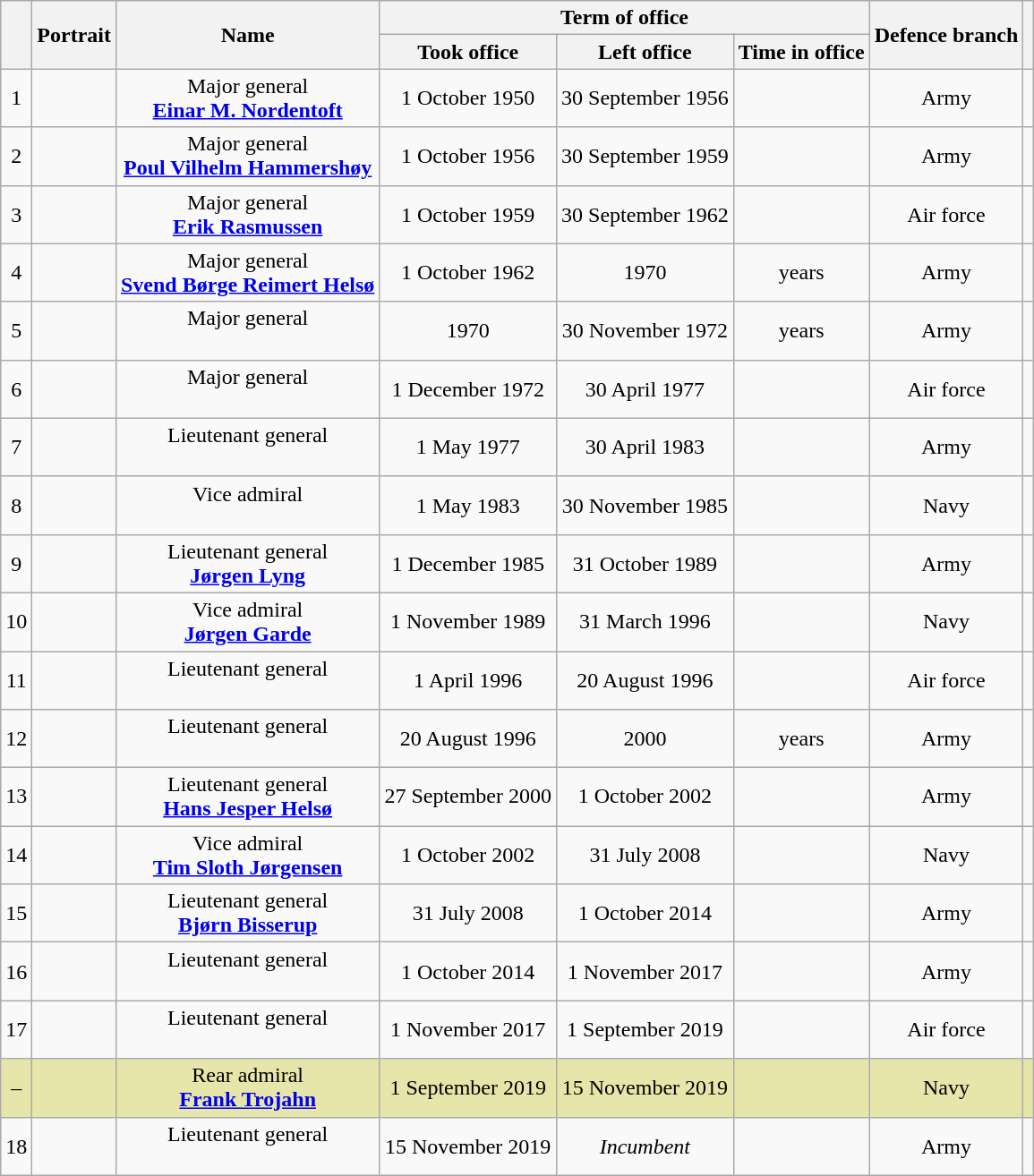<table class="wikitable" style="text-align:center">
<tr>
<th rowspan=2></th>
<th rowspan=2>Portrait</th>
<th rowspan=2>Name<br></th>
<th colspan=3>Term of office</th>
<th rowspan=2>Defence branch</th>
<th rowspan=2></th>
</tr>
<tr>
<th>Took office</th>
<th>Left office</th>
<th>Time in office</th>
</tr>
<tr>
<td>1</td>
<td></td>
<td>Major general<br><strong><a href='#'>Einar M. Nordentoft</a></strong><br></td>
<td>1 October 1950</td>
<td>30 September 1956</td>
<td></td>
<td>Army</td>
<td></td>
</tr>
<tr>
<td>2</td>
<td></td>
<td>Major general<br><strong><a href='#'>Poul Vilhelm Hammershøy</a></strong><br></td>
<td>1 October 1956</td>
<td>30 September 1959</td>
<td></td>
<td>Army</td>
<td></td>
</tr>
<tr>
<td>3</td>
<td></td>
<td>Major general<br><strong><a href='#'>Erik Rasmussen</a></strong><br></td>
<td>1 October 1959</td>
<td>30 September 1962</td>
<td></td>
<td>Air force</td>
<td></td>
</tr>
<tr>
<td>4</td>
<td></td>
<td>Major general<br><strong><a href='#'>Svend Børge Reimert Helsø</a></strong><br></td>
<td>1 October 1962</td>
<td>1970</td>
<td> years</td>
<td>Army</td>
<td></td>
</tr>
<tr>
<td>5</td>
<td></td>
<td>Major general<br><strong></strong><br></td>
<td>1970</td>
<td>30 November 1972</td>
<td> years</td>
<td>Army</td>
<td></td>
</tr>
<tr>
<td>6</td>
<td></td>
<td>Major general<br><strong></strong><br></td>
<td>1 December 1972</td>
<td>30 April 1977</td>
<td></td>
<td>Air force</td>
<td></td>
</tr>
<tr>
<td>7</td>
<td></td>
<td>Lieutenant general<br><strong></strong><br></td>
<td>1 May 1977</td>
<td>30 April 1983</td>
<td></td>
<td>Army</td>
<td></td>
</tr>
<tr>
<td>8</td>
<td></td>
<td>Vice admiral<br><strong></strong><br></td>
<td>1 May 1983</td>
<td>30 November 1985</td>
<td></td>
<td>Navy</td>
<td></td>
</tr>
<tr>
<td>9</td>
<td></td>
<td>Lieutenant general<br><strong><a href='#'>Jørgen Lyng</a></strong><br></td>
<td>1 December 1985</td>
<td>31 October 1989</td>
<td></td>
<td>Army</td>
<td></td>
</tr>
<tr>
<td>10</td>
<td></td>
<td>Vice admiral<br><strong><a href='#'>Jørgen Garde</a></strong><br></td>
<td>1 November 1989</td>
<td>31 March 1996</td>
<td></td>
<td>Navy</td>
<td></td>
</tr>
<tr>
<td>11</td>
<td></td>
<td>Lieutenant general<br><strong></strong><br></td>
<td>1 April 1996</td>
<td>20 August 1996</td>
<td></td>
<td>Air force</td>
<td></td>
</tr>
<tr>
<td>12</td>
<td></td>
<td>Lieutenant general<br><strong></strong><br></td>
<td>20 August 1996</td>
<td>2000</td>
<td> years</td>
<td>Army</td>
<td></td>
</tr>
<tr>
<td>13</td>
<td></td>
<td>Lieutenant general<br><strong><a href='#'>Hans Jesper Helsø</a></strong><br></td>
<td>27 September 2000</td>
<td>1 October 2002</td>
<td></td>
<td>Army</td>
<td></td>
</tr>
<tr>
<td>14</td>
<td></td>
<td>Vice admiral<br><strong><a href='#'>Tim Sloth Jørgensen</a></strong><br></td>
<td>1 October 2002</td>
<td>31 July 2008</td>
<td></td>
<td>Navy</td>
<td></td>
</tr>
<tr>
<td>15</td>
<td></td>
<td>Lieutenant general<br><strong><a href='#'>Bjørn Bisserup</a></strong><br></td>
<td>31 July 2008</td>
<td>1 October 2014</td>
<td></td>
<td>Army</td>
<td></td>
</tr>
<tr>
<td>16</td>
<td></td>
<td>Lieutenant general<br><strong></strong><br></td>
<td>1 October 2014</td>
<td>1 November 2017</td>
<td></td>
<td>Army</td>
<td></td>
</tr>
<tr>
<td>17</td>
<td></td>
<td>Lieutenant general<br><strong></strong><br></td>
<td>1 November 2017</td>
<td>1 September 2019</td>
<td></td>
<td>Air force</td>
<td></td>
</tr>
<tr style="background:#e6e6aa;">
<td>–</td>
<td></td>
<td>Rear admiral<br><strong><a href='#'>Frank Trojahn</a></strong><br></td>
<td>1 September 2019</td>
<td>15 November 2019</td>
<td></td>
<td>Navy</td>
<td></td>
</tr>
<tr>
<td>18</td>
<td></td>
<td>Lieutenant general<br><strong></strong><br></td>
<td>15 November 2019</td>
<td><em>Incumbent</em></td>
<td></td>
<td>Army</td>
<td></td>
</tr>
</table>
